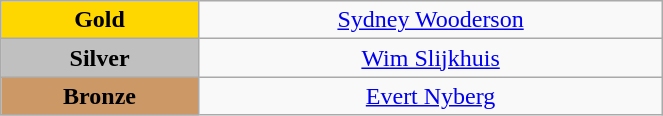<table class="wikitable" style="text-align:center; " width="35%">
<tr>
<td bgcolor="gold"><strong>Gold</strong></td>
<td><a href='#'>Sydney Wooderson</a><br>  <small><em></em></small></td>
</tr>
<tr>
<td bgcolor="silver"><strong>Silver</strong></td>
<td><a href='#'>Wim Slijkhuis</a><br>  <small><em></em></small></td>
</tr>
<tr>
<td bgcolor="CC9966"><strong>Bronze</strong></td>
<td><a href='#'>Evert Nyberg</a><br>  <small><em></em></small></td>
</tr>
</table>
